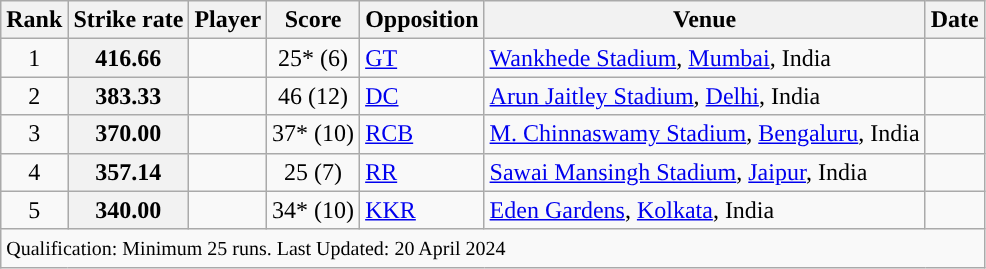<table class="wikitable">
<tr>
<th style="text-align:center;">Rank</th>
<th style="text-align:center;">Strike rate</th>
<th style="text-align:center;">Player</th>
<th style="text-align:center;">Score</th>
<th style="text-align:center;">Opposition</th>
<th style="text-align:center;">Venue</th>
<th style="text-align:center;">Date</th>
</tr>
<tr>
<td align=center>1</td>
<th scope=row style=text-align:center;>416.66</th>
<td></td>
<td align=center>25* (6)</td>
<td><a href='#'>GT</a></td>
<td><a href='#'>Wankhede Stadium</a>, <a href='#'>Mumbai</a>, India</td>
<td></td>
</tr>
<tr>
<td align=center>2</td>
<th scope=row style=text-align:center;>383.33</th>
<td></td>
<td align=center>46 (12)</td>
<td><a href='#'>DC</a></td>
<td><a href='#'>Arun Jaitley Stadium</a>, <a href='#'>Delhi</a>, India</td>
<td></td>
</tr>
<tr>
<td align=center>3</td>
<th scope=row style=text-align:center;>370.00</th>
<td></td>
<td align=center>37* (10)</td>
<td><a href='#'>RCB</a></td>
<td><a href='#'>M. Chinnaswamy Stadium</a>, <a href='#'>Bengaluru</a>, India</td>
<td></td>
</tr>
<tr>
<td align=center>4</td>
<th scope=row style=text-align:center;>357.14</th>
<td></td>
<td align=center>25 (7)</td>
<td><a href='#'>RR</a></td>
<td><a href='#'>Sawai Mansingh Stadium</a>, <a href='#'>Jaipur</a>, India</td>
<td></td>
</tr>
<tr>
<td align=center>5</td>
<th scope=row style=text-align:center;>340.00</th>
<td></td>
<td align=center>34* (10)</td>
<td><a href='#'>KKR</a></td>
<td><a href='#'>Eden Gardens</a>, <a href='#'>Kolkata</a>, India</td>
<td></td>
</tr>
<tr class=sortbottom>
<td colspan=8><small>Qualification: Minimum 25 runs. Last Updated: 20 April 2024</small></td>
</tr>
</table>
